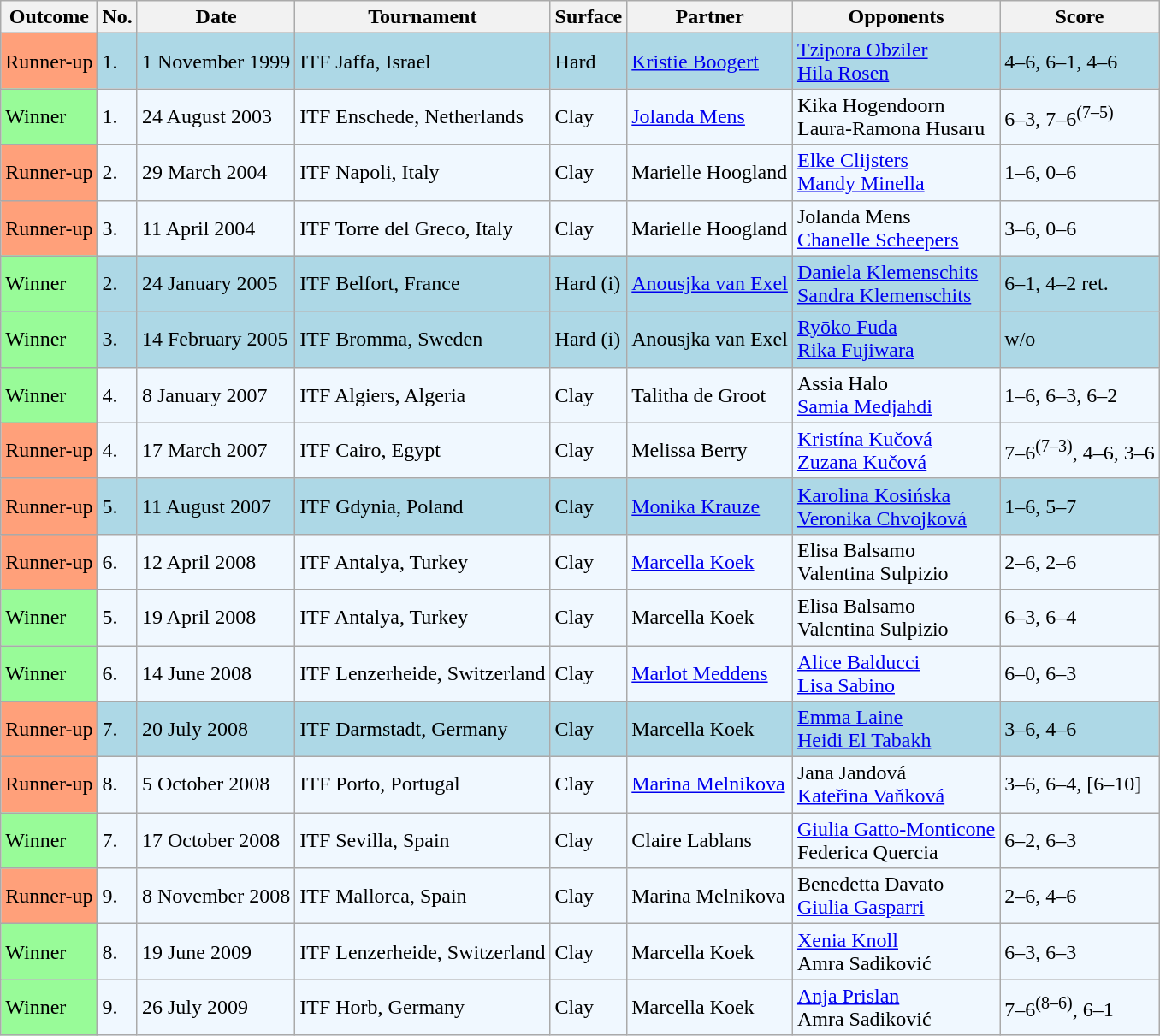<table class="sortable wikitable">
<tr>
<th>Outcome</th>
<th>No.</th>
<th>Date</th>
<th>Tournament</th>
<th>Surface</th>
<th>Partner</th>
<th>Opponents</th>
<th class="unsortable">Score</th>
</tr>
<tr style="background:lightblue;">
<td style="background:#ffa07a;">Runner-up</td>
<td>1.</td>
<td>1 November 1999</td>
<td>ITF Jaffa, Israel</td>
<td>Hard</td>
<td> <a href='#'>Kristie Boogert</a></td>
<td> <a href='#'>Tzipora Obziler</a> <br>  <a href='#'>Hila Rosen</a></td>
<td>4–6, 6–1, 4–6</td>
</tr>
<tr style="background:#f0f8ff;">
<td style="background:#98fb98;">Winner</td>
<td>1.</td>
<td>24 August 2003</td>
<td>ITF Enschede, Netherlands</td>
<td>Clay</td>
<td> <a href='#'>Jolanda Mens</a></td>
<td> Kika Hogendoorn <br>  Laura-Ramona Husaru</td>
<td>6–3, 7–6<sup>(7–5)</sup></td>
</tr>
<tr style="background:#f0f8ff;">
<td style="background:#ffa07a;">Runner-up</td>
<td>2.</td>
<td>29 March 2004</td>
<td>ITF Napoli, Italy</td>
<td>Clay</td>
<td> Marielle Hoogland</td>
<td> <a href='#'>Elke Clijsters</a> <br>  <a href='#'>Mandy Minella</a></td>
<td>1–6, 0–6</td>
</tr>
<tr style="background:#f0f8ff;">
<td style="background:#ffa07a;">Runner-up</td>
<td>3.</td>
<td>11 April 2004</td>
<td>ITF Torre del Greco, Italy</td>
<td>Clay</td>
<td> Marielle Hoogland</td>
<td> Jolanda Mens <br>  <a href='#'>Chanelle Scheepers</a></td>
<td>3–6, 0–6</td>
</tr>
<tr style="background:lightblue;">
<td bgcolor=98FB98>Winner</td>
<td>2.</td>
<td>24 January 2005</td>
<td>ITF Belfort, France</td>
<td>Hard (i)</td>
<td> <a href='#'>Anousjka van Exel</a></td>
<td> <a href='#'>Daniela Klemenschits</a> <br>  <a href='#'>Sandra Klemenschits</a></td>
<td>6–1, 4–2 ret.</td>
</tr>
<tr style="background:lightblue;">
<td bgcolor=98FB98>Winner</td>
<td>3.</td>
<td>14 February 2005</td>
<td>ITF Bromma, Sweden</td>
<td>Hard (i)</td>
<td> Anousjka van Exel</td>
<td> <a href='#'>Ryōko Fuda</a> <br>  <a href='#'>Rika Fujiwara</a></td>
<td>w/o</td>
</tr>
<tr style="background:#f0f8ff;">
<td bgcolor=98FB98>Winner</td>
<td>4.</td>
<td>8 January 2007</td>
<td>ITF Algiers, Algeria</td>
<td>Clay</td>
<td> Talitha de Groot</td>
<td> Assia Halo <br>  <a href='#'>Samia Medjahdi</a></td>
<td>1–6, 6–3, 6–2</td>
</tr>
<tr style="background:#f0f8ff;">
<td style="background:#ffa07a;">Runner-up</td>
<td>4.</td>
<td>17 March 2007</td>
<td>ITF Cairo, Egypt</td>
<td>Clay</td>
<td> Melissa Berry</td>
<td> <a href='#'>Kristína Kučová</a> <br>  <a href='#'>Zuzana Kučová</a></td>
<td>7–6<sup>(7–3)</sup>, 4–6, 3–6</td>
</tr>
<tr style="background:lightblue;">
<td style="background:#ffa07a;">Runner-up</td>
<td>5.</td>
<td>11 August 2007</td>
<td>ITF Gdynia, Poland</td>
<td>Clay</td>
<td> <a href='#'>Monika Krauze</a></td>
<td> <a href='#'>Karolina Kosińska</a> <br>  <a href='#'>Veronika Chvojková</a></td>
<td>1–6, 5–7</td>
</tr>
<tr style="background:#f0f8ff;">
<td style="background:#ffa07a;">Runner-up</td>
<td>6.</td>
<td>12 April 2008</td>
<td>ITF Antalya, Turkey</td>
<td>Clay</td>
<td> <a href='#'>Marcella Koek</a></td>
<td> Elisa Balsamo <br>  Valentina Sulpizio</td>
<td>2–6, 2–6</td>
</tr>
<tr style="background:#f0f8ff;">
<td style="background:#98fb98;">Winner</td>
<td>5.</td>
<td>19 April 2008</td>
<td>ITF Antalya, Turkey</td>
<td>Clay</td>
<td> Marcella Koek</td>
<td> Elisa Balsamo <br>  Valentina Sulpizio</td>
<td>6–3, 6–4</td>
</tr>
<tr style="background:#f0f8ff;">
<td style="background:#98fb98;">Winner</td>
<td>6.</td>
<td>14 June 2008</td>
<td>ITF Lenzerheide, Switzerland</td>
<td>Clay</td>
<td> <a href='#'>Marlot Meddens</a></td>
<td> <a href='#'>Alice Balducci</a> <br>  <a href='#'>Lisa Sabino</a></td>
<td>6–0, 6–3</td>
</tr>
<tr style="background:lightblue;">
<td style="background:#ffa07a;">Runner-up</td>
<td>7.</td>
<td>20 July 2008</td>
<td>ITF Darmstadt, Germany</td>
<td>Clay</td>
<td> Marcella Koek</td>
<td> <a href='#'>Emma Laine</a> <br>  <a href='#'>Heidi El Tabakh</a></td>
<td>3–6, 4–6</td>
</tr>
<tr style="background:#f0f8ff;">
<td style="background:#ffa07a;">Runner-up</td>
<td>8.</td>
<td>5 October 2008</td>
<td>ITF Porto, Portugal</td>
<td>Clay</td>
<td> <a href='#'>Marina Melnikova</a></td>
<td> Jana Jandová <br>  <a href='#'>Kateřina Vaňková</a></td>
<td>3–6, 6–4, [6–10]</td>
</tr>
<tr style="background:#f0f8ff;">
<td style="background:#98fb98;">Winner</td>
<td>7.</td>
<td>17 October 2008</td>
<td>ITF Sevilla, Spain</td>
<td>Clay</td>
<td> Claire Lablans</td>
<td> <a href='#'>Giulia Gatto-Monticone</a> <br>  Federica Quercia</td>
<td>6–2, 6–3</td>
</tr>
<tr style="background:#f0f8ff;">
<td style="background:#ffa07a;">Runner-up</td>
<td>9.</td>
<td>8 November 2008</td>
<td>ITF Mallorca, Spain</td>
<td>Clay</td>
<td> Marina Melnikova</td>
<td> Benedetta Davato <br>  <a href='#'>Giulia Gasparri</a></td>
<td>2–6, 4–6</td>
</tr>
<tr style="background:#f0f8ff;">
<td style="background:#98fb98;">Winner</td>
<td>8.</td>
<td>19 June 2009</td>
<td>ITF Lenzerheide, Switzerland</td>
<td>Clay</td>
<td> Marcella Koek</td>
<td> <a href='#'>Xenia Knoll</a> <br>  Amra Sadiković</td>
<td>6–3, 6–3</td>
</tr>
<tr style="background:#f0f8ff;">
<td style="background:#98fb98;">Winner</td>
<td>9.</td>
<td>26 July 2009</td>
<td>ITF Horb, Germany</td>
<td>Clay</td>
<td> Marcella Koek</td>
<td> <a href='#'>Anja Prislan</a> <br>  Amra Sadiković</td>
<td>7–6<sup>(8–6)</sup>, 6–1</td>
</tr>
</table>
